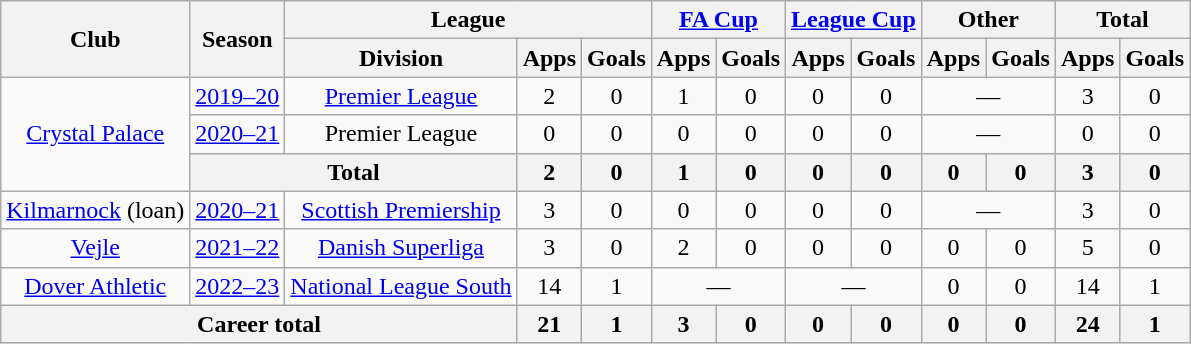<table class="wikitable" style="text-align: center;">
<tr>
<th rowspan="2">Club</th>
<th rowspan="2">Season</th>
<th colspan="3">League</th>
<th colspan="2"><a href='#'>FA Cup</a></th>
<th colspan="2"><a href='#'>League Cup</a></th>
<th colspan="2">Other</th>
<th colspan="2">Total</th>
</tr>
<tr>
<th>Division</th>
<th>Apps</th>
<th>Goals</th>
<th>Apps</th>
<th>Goals</th>
<th>Apps</th>
<th>Goals</th>
<th>Apps</th>
<th>Goals</th>
<th>Apps</th>
<th>Goals</th>
</tr>
<tr>
<td rowspan="3"><a href='#'>Crystal Palace</a></td>
<td><a href='#'>2019–20</a></td>
<td><a href='#'>Premier League</a></td>
<td>2</td>
<td>0</td>
<td>1</td>
<td>0</td>
<td>0</td>
<td>0</td>
<td colspan="2">—</td>
<td>3</td>
<td>0</td>
</tr>
<tr>
<td><a href='#'>2020–21</a></td>
<td>Premier League</td>
<td>0</td>
<td>0</td>
<td>0</td>
<td>0</td>
<td>0</td>
<td>0</td>
<td colspan="2">—</td>
<td>0</td>
<td>0</td>
</tr>
<tr>
<th colspan=2>Total</th>
<th>2</th>
<th>0</th>
<th>1</th>
<th>0</th>
<th>0</th>
<th>0</th>
<th>0</th>
<th>0</th>
<th>3</th>
<th>0</th>
</tr>
<tr>
<td><a href='#'>Kilmarnock</a> (loan)</td>
<td><a href='#'>2020–21</a></td>
<td><a href='#'>Scottish Premiership</a></td>
<td>3</td>
<td>0</td>
<td>0</td>
<td>0</td>
<td>0</td>
<td>0</td>
<td colspan=2>—</td>
<td>3</td>
<td>0</td>
</tr>
<tr>
<td><a href='#'>Vejle</a></td>
<td><a href='#'>2021–22</a></td>
<td><a href='#'>Danish Superliga</a></td>
<td>3</td>
<td>0</td>
<td>2</td>
<td>0</td>
<td>0</td>
<td>0</td>
<td>0</td>
<td>0</td>
<td>5</td>
<td>0</td>
</tr>
<tr>
<td><a href='#'>Dover Athletic</a></td>
<td><a href='#'>2022–23</a></td>
<td><a href='#'>National League South</a></td>
<td>14</td>
<td>1</td>
<td colspan="2">—</td>
<td colspan="2">—</td>
<td>0</td>
<td>0</td>
<td>14</td>
<td>1</td>
</tr>
<tr>
<th colspan=3>Career total</th>
<th>21</th>
<th>1</th>
<th>3</th>
<th>0</th>
<th>0</th>
<th>0</th>
<th>0</th>
<th>0</th>
<th>24</th>
<th>1</th>
</tr>
</table>
